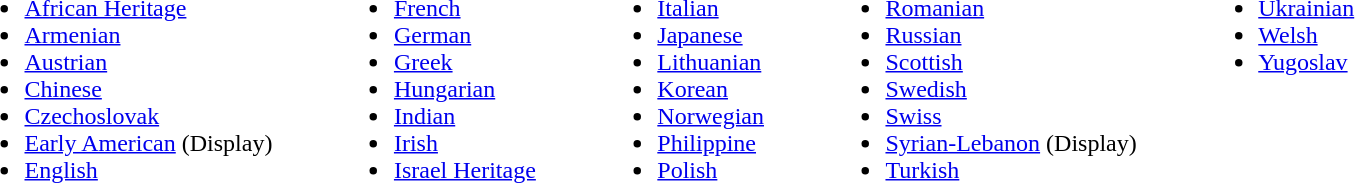<table>
<tr>
<td valign="top"><br><ul><li><a href='#'>African Heritage</a></li><li><a href='#'>Armenian</a></li><li><a href='#'>Austrian</a></li><li><a href='#'>Chinese</a></li><li><a href='#'>Czechoslovak</a></li><li><a href='#'>Early American</a> (Display)</li><li><a href='#'>English</a></li></ul></td>
<td width="33"> </td>
<td valign="top"><br><ul><li><a href='#'>French</a></li><li><a href='#'>German</a></li><li><a href='#'>Greek</a></li><li><a href='#'>Hungarian</a></li><li><a href='#'>Indian</a></li><li><a href='#'>Irish</a></li><li><a href='#'>Israel Heritage</a></li></ul></td>
<td width="33"> </td>
<td valign="top"><br><ul><li><a href='#'>Italian</a></li><li><a href='#'>Japanese</a></li><li><a href='#'>Lithuanian</a></li><li><a href='#'>Korean</a></li><li><a href='#'>Norwegian</a></li><li><a href='#'>Philippine</a></li><li><a href='#'>Polish</a></li></ul></td>
<td width="33"> </td>
<td valign="top"><br><ul><li><a href='#'>Romanian</a></li><li><a href='#'>Russian</a></li><li><a href='#'>Scottish</a></li><li><a href='#'>Swedish</a></li><li><a href='#'>Swiss</a></li><li><a href='#'>Syrian-Lebanon</a> (Display)</li><li><a href='#'>Turkish</a></li></ul></td>
<td width="33"> </td>
<td valign="top"><br><ul><li><a href='#'>Ukrainian</a></li><li><a href='#'>Welsh</a></li><li><a href='#'>Yugoslav</a></li></ul></td>
</tr>
</table>
